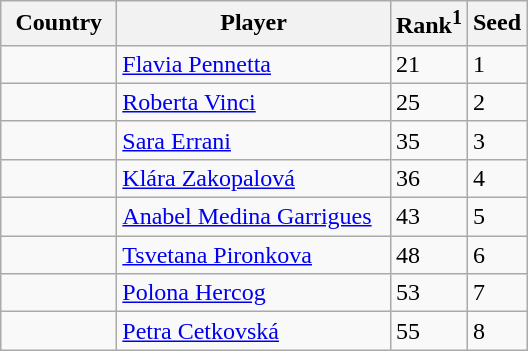<table class="sortable wikitable">
<tr>
<th width="70">Country</th>
<th width="175">Player</th>
<th>Rank<sup>1</sup></th>
<th>Seed</th>
</tr>
<tr>
<td></td>
<td><a href='#'>Flavia Pennetta</a></td>
<td>21</td>
<td>1</td>
</tr>
<tr>
<td></td>
<td><a href='#'>Roberta Vinci</a></td>
<td>25</td>
<td>2</td>
</tr>
<tr>
<td></td>
<td><a href='#'>Sara Errani</a></td>
<td>35</td>
<td>3</td>
</tr>
<tr>
<td></td>
<td><a href='#'>Klára Zakopalová</a></td>
<td>36</td>
<td>4</td>
</tr>
<tr>
<td></td>
<td><a href='#'>Anabel Medina Garrigues</a></td>
<td>43</td>
<td>5</td>
</tr>
<tr>
<td></td>
<td><a href='#'>Tsvetana Pironkova</a></td>
<td>48</td>
<td>6</td>
</tr>
<tr>
<td></td>
<td><a href='#'>Polona Hercog</a></td>
<td>53</td>
<td>7</td>
</tr>
<tr>
<td></td>
<td><a href='#'>Petra Cetkovská</a></td>
<td>55</td>
<td>8</td>
</tr>
</table>
